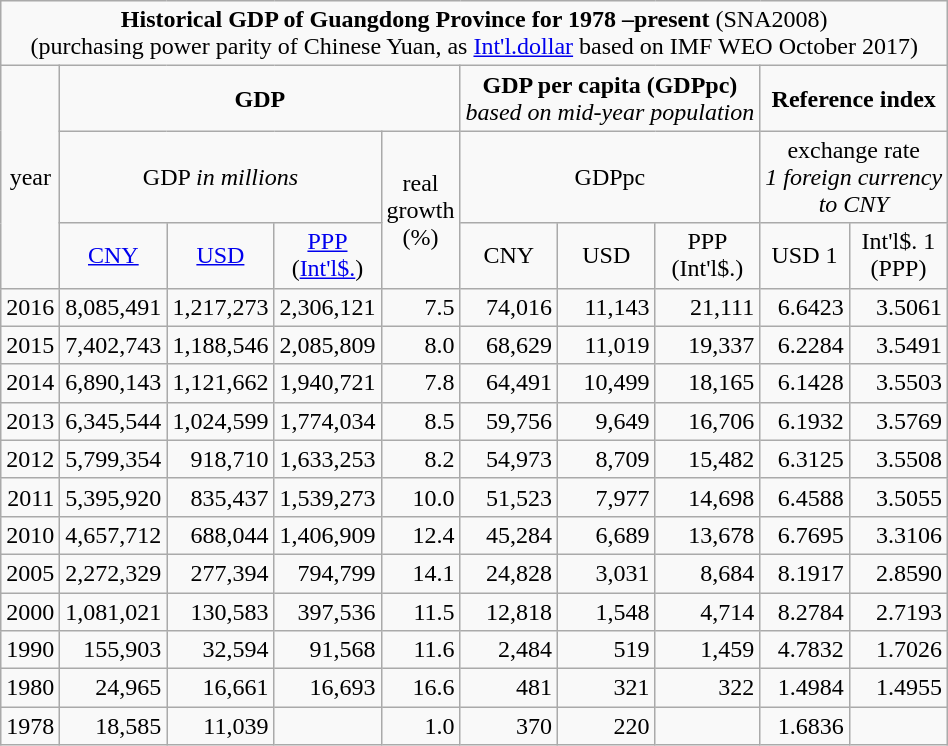<table class="wikitable sortable">
<tr>
<td align=center colspan=10><strong>Historical GDP of Guangdong Province for 1978 –present</strong> (SNA2008)<br>(purchasing power parity of Chinese Yuan, as <a href='#'>Int'l.dollar</a> based on IMF WEO October 2017)</td>
</tr>
<tr align=center>
<td align=center rowspan=3>year</td>
<td align=center colspan=4><strong>GDP</strong></td>
<td align=center colspan=3><strong>GDP per capita (GDPpc)<br></strong> <em>based on mid-year population </em></td>
<td align=center colspan=2><strong>Reference index</strong></td>
</tr>
<tr align=center>
<td align=center colspan=3>GDP  <em>in millions</em></td>
<td align=center rowspan=2>real<br>growth<br>(%)</td>
<td align=center colspan=3>GDPpc</td>
<td align=center colspan=2>exchange rate<br><em>1 foreign currency<br> to CNY </em></td>
</tr>
<tr align=center>
<td><a href='#'>CNY</a></td>
<td><a href='#'>USD</a></td>
<td><a href='#'>PPP</a><br>(<a href='#'>Int'l$.</a>)</td>
<td>CNY</td>
<td>USD</td>
<td>PPP<br>(Int'l$.)</td>
<td>USD 1</td>
<td>Int'l$. 1<br>(PPP)</td>
</tr>
<tr align=right>
<td>2016</td>
<td>8,085,491</td>
<td>1,217,273</td>
<td>2,306,121</td>
<td>7.5</td>
<td>74,016</td>
<td>11,143</td>
<td>21,111</td>
<td>6.6423</td>
<td>3.5061</td>
</tr>
<tr align=right>
<td>2015</td>
<td>7,402,743</td>
<td>1,188,546</td>
<td>2,085,809</td>
<td>8.0</td>
<td>68,629</td>
<td>11,019</td>
<td>19,337</td>
<td>6.2284</td>
<td>3.5491</td>
</tr>
<tr align=right>
<td>2014</td>
<td>6,890,143</td>
<td>1,121,662</td>
<td>1,940,721</td>
<td>7.8</td>
<td>64,491</td>
<td>10,499</td>
<td>18,165</td>
<td>6.1428</td>
<td>3.5503</td>
</tr>
<tr align=right>
<td>2013</td>
<td>6,345,544</td>
<td>1,024,599</td>
<td>1,774,034</td>
<td>8.5</td>
<td>59,756</td>
<td>9,649</td>
<td>16,706</td>
<td>6.1932</td>
<td>3.5769</td>
</tr>
<tr align=right>
<td>2012</td>
<td>5,799,354</td>
<td>918,710</td>
<td>1,633,253</td>
<td>8.2</td>
<td>54,973</td>
<td>8,709</td>
<td>15,482</td>
<td>6.3125</td>
<td>3.5508</td>
</tr>
<tr align=right>
<td>2011</td>
<td>5,395,920</td>
<td>835,437</td>
<td>1,539,273</td>
<td>10.0</td>
<td>51,523</td>
<td>7,977</td>
<td>14,698</td>
<td>6.4588</td>
<td>3.5055</td>
</tr>
<tr align=right>
<td>2010</td>
<td>4,657,712</td>
<td>688,044</td>
<td>1,406,909</td>
<td>12.4</td>
<td>45,284</td>
<td>6,689</td>
<td>13,678</td>
<td>6.7695</td>
<td>3.3106</td>
</tr>
<tr align=right>
<td>2005</td>
<td>2,272,329</td>
<td>277,394</td>
<td>794,799</td>
<td>14.1</td>
<td>24,828</td>
<td>3,031</td>
<td>8,684</td>
<td>8.1917</td>
<td>2.8590</td>
</tr>
<tr align=right>
<td>2000</td>
<td>1,081,021</td>
<td>130,583</td>
<td>397,536</td>
<td>11.5</td>
<td>12,818</td>
<td>1,548</td>
<td>4,714</td>
<td>8.2784</td>
<td>2.7193</td>
</tr>
<tr align=right>
<td>1990</td>
<td>155,903</td>
<td>32,594</td>
<td>91,568</td>
<td>11.6</td>
<td>2,484</td>
<td>519</td>
<td>1,459</td>
<td>4.7832</td>
<td>1.7026</td>
</tr>
<tr align=right>
<td>1980</td>
<td>24,965</td>
<td>16,661</td>
<td>16,693</td>
<td>16.6</td>
<td>481</td>
<td>321</td>
<td>322</td>
<td>1.4984</td>
<td>1.4955</td>
</tr>
<tr align=right>
<td>1978</td>
<td>18,585</td>
<td>11,039</td>
<td></td>
<td>1.0</td>
<td>370</td>
<td>220</td>
<td></td>
<td>1.6836</td>
<td></td>
</tr>
</table>
